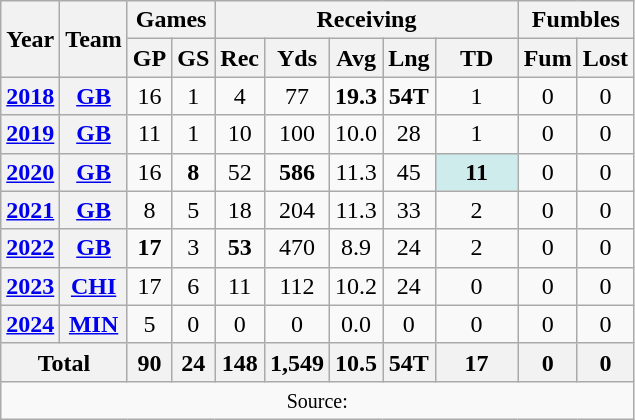<table class="wikitable" style="text-align: center;">
<tr>
<th rowspan="2">Year</th>
<th rowspan="2">Team</th>
<th colspan="2">Games</th>
<th colspan="5">Receiving</th>
<th colspan="2">Fumbles</th>
</tr>
<tr>
<th>GP</th>
<th>GS</th>
<th>Rec</th>
<th>Yds</th>
<th>Avg</th>
<th>Lng</th>
<th>TD</th>
<th>Fum</th>
<th>Lost</th>
</tr>
<tr>
<th><a href='#'>2018</a></th>
<th><a href='#'>GB</a></th>
<td>16</td>
<td>1</td>
<td>4</td>
<td>77</td>
<td><strong>19.3</strong></td>
<td><strong>54T</strong></td>
<td>1</td>
<td>0</td>
<td>0</td>
</tr>
<tr>
<th><a href='#'>2019</a></th>
<th><a href='#'>GB</a></th>
<td>11</td>
<td>1</td>
<td>10</td>
<td>100</td>
<td>10.0</td>
<td>28</td>
<td>1</td>
<td>0</td>
<td>0</td>
</tr>
<tr>
<th><a href='#'>2020</a></th>
<th><a href='#'>GB</a></th>
<td>16</td>
<td><strong>8</strong></td>
<td>52</td>
<td><strong>586</strong></td>
<td>11.3</td>
<td>45</td>
<td style="background:#cfecec; width:3em;"><strong>11</strong></td>
<td>0</td>
<td>0</td>
</tr>
<tr>
<th><a href='#'>2021</a></th>
<th><a href='#'>GB</a></th>
<td>8</td>
<td>5</td>
<td>18</td>
<td>204</td>
<td>11.3</td>
<td>33</td>
<td>2</td>
<td>0</td>
<td>0</td>
</tr>
<tr>
<th><a href='#'>2022</a></th>
<th><a href='#'>GB</a></th>
<td><strong>17</strong></td>
<td>3</td>
<td><strong>53</strong></td>
<td>470</td>
<td>8.9</td>
<td>24</td>
<td>2</td>
<td>0</td>
<td>0</td>
</tr>
<tr>
<th><a href='#'>2023</a></th>
<th><a href='#'>CHI</a></th>
<td>17</td>
<td>6</td>
<td>11</td>
<td>112</td>
<td>10.2</td>
<td>24</td>
<td>0</td>
<td>0</td>
<td>0</td>
</tr>
<tr>
<th><a href='#'>2024</a></th>
<th><a href='#'>MIN</a></th>
<td>5</td>
<td>0</td>
<td>0</td>
<td>0</td>
<td>0.0</td>
<td>0</td>
<td>0</td>
<td>0</td>
<td>0</td>
</tr>
<tr>
<th colspan="2">Total</th>
<th>90</th>
<th>24</th>
<th>148</th>
<th>1,549</th>
<th>10.5</th>
<th>54T</th>
<th>17</th>
<th>0</th>
<th>0</th>
</tr>
<tr>
<td colspan="11"><small>Source: </small></td>
</tr>
</table>
